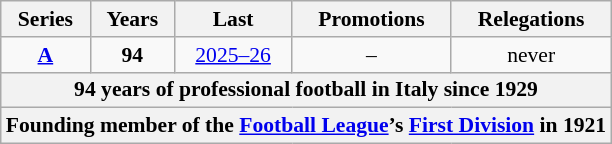<table class="wikitable sortable" style="font-size:90%; text-align: center;">
<tr>
<th>Series</th>
<th>Years</th>
<th>Last</th>
<th>Promotions</th>
<th>Relegations</th>
</tr>
<tr>
<td align=center><strong><a href='#'>A</a></strong></td>
<td><strong>94</strong></td>
<td><a href='#'>2025–26</a></td>
<td>–</td>
<td>never</td>
</tr>
<tr>
<th colspan=5>94 years of professional football in Italy since 1929</th>
</tr>
<tr>
<th colspan=5>Founding member of the <a href='#'>Football League</a>’s <a href='#'>First Division</a> in 1921</th>
</tr>
</table>
